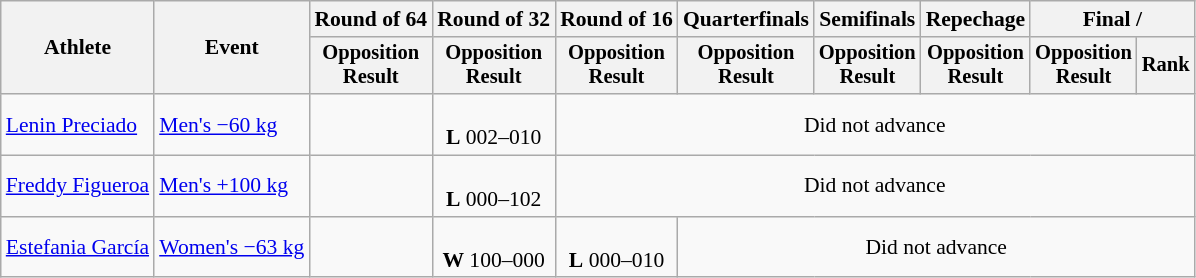<table class="wikitable" style="font-size:90%">
<tr>
<th rowspan="2">Athlete</th>
<th rowspan="2">Event</th>
<th>Round of 64</th>
<th>Round of 32</th>
<th>Round of 16</th>
<th>Quarterfinals</th>
<th>Semifinals</th>
<th>Repechage</th>
<th colspan=2>Final / </th>
</tr>
<tr style="font-size:95%">
<th>Opposition<br>Result</th>
<th>Opposition<br>Result</th>
<th>Opposition<br>Result</th>
<th>Opposition<br>Result</th>
<th>Opposition<br>Result</th>
<th>Opposition<br>Result</th>
<th>Opposition<br>Result</th>
<th>Rank</th>
</tr>
<tr align=center>
<td align=left><a href='#'>Lenin Preciado</a></td>
<td align=left><a href='#'>Men's −60 kg</a></td>
<td></td>
<td><br><strong>L</strong> 002–010</td>
<td colspan=6>Did not advance</td>
</tr>
<tr align=center>
<td align=left><a href='#'>Freddy Figueroa</a></td>
<td align=left><a href='#'>Men's +100 kg</a></td>
<td></td>
<td><br><strong>L</strong> 000–102</td>
<td colspan=6>Did not advance</td>
</tr>
<tr align=center>
<td align=left><a href='#'>Estefania García</a></td>
<td align=left><a href='#'>Women's −63 kg</a></td>
<td></td>
<td><br><strong>W</strong> 100–000</td>
<td><br><strong>L</strong> 000–010</td>
<td colspan=5>Did not advance</td>
</tr>
</table>
